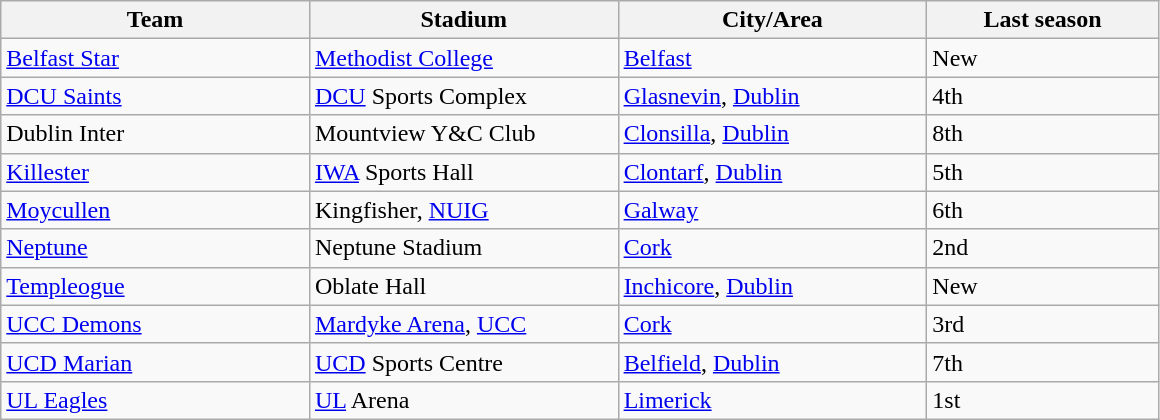<table class="wikitable">
<tr>
<th width=20%>Team</th>
<th width=20%>Stadium</th>
<th width=20%>City/Area</th>
<th width=15%>Last season</th>
</tr>
<tr>
<td><a href='#'>Belfast Star</a></td>
<td><a href='#'>Methodist College</a></td>
<td><a href='#'>Belfast</a></td>
<td>New</td>
</tr>
<tr>
<td><a href='#'>DCU Saints</a></td>
<td><a href='#'>DCU</a> Sports Complex</td>
<td><a href='#'>Glasnevin</a>, <a href='#'>Dublin</a></td>
<td>4th</td>
</tr>
<tr>
<td>Dublin Inter</td>
<td>Mountview Y&C Club</td>
<td><a href='#'>Clonsilla</a>, <a href='#'>Dublin</a></td>
<td>8th</td>
</tr>
<tr>
<td><a href='#'>Killester</a></td>
<td><a href='#'>IWA</a> Sports Hall</td>
<td><a href='#'>Clontarf</a>, <a href='#'>Dublin</a></td>
<td>5th</td>
</tr>
<tr>
<td><a href='#'>Moycullen</a></td>
<td>Kingfisher, <a href='#'>NUIG</a></td>
<td><a href='#'>Galway</a></td>
<td>6th</td>
</tr>
<tr>
<td><a href='#'>Neptune</a></td>
<td>Neptune Stadium</td>
<td><a href='#'>Cork</a></td>
<td>2nd</td>
</tr>
<tr>
<td><a href='#'>Templeogue</a></td>
<td>Oblate Hall</td>
<td><a href='#'>Inchicore</a>, <a href='#'>Dublin</a></td>
<td>New</td>
</tr>
<tr>
<td><a href='#'>UCC Demons</a></td>
<td><a href='#'>Mardyke Arena</a>, <a href='#'>UCC</a></td>
<td><a href='#'>Cork</a></td>
<td>3rd</td>
</tr>
<tr>
<td><a href='#'>UCD Marian</a></td>
<td><a href='#'>UCD</a> Sports Centre</td>
<td><a href='#'>Belfield</a>, <a href='#'>Dublin</a></td>
<td>7th</td>
</tr>
<tr>
<td><a href='#'>UL Eagles</a></td>
<td><a href='#'>UL</a> Arena</td>
<td><a href='#'>Limerick</a></td>
<td>1st</td>
</tr>
</table>
